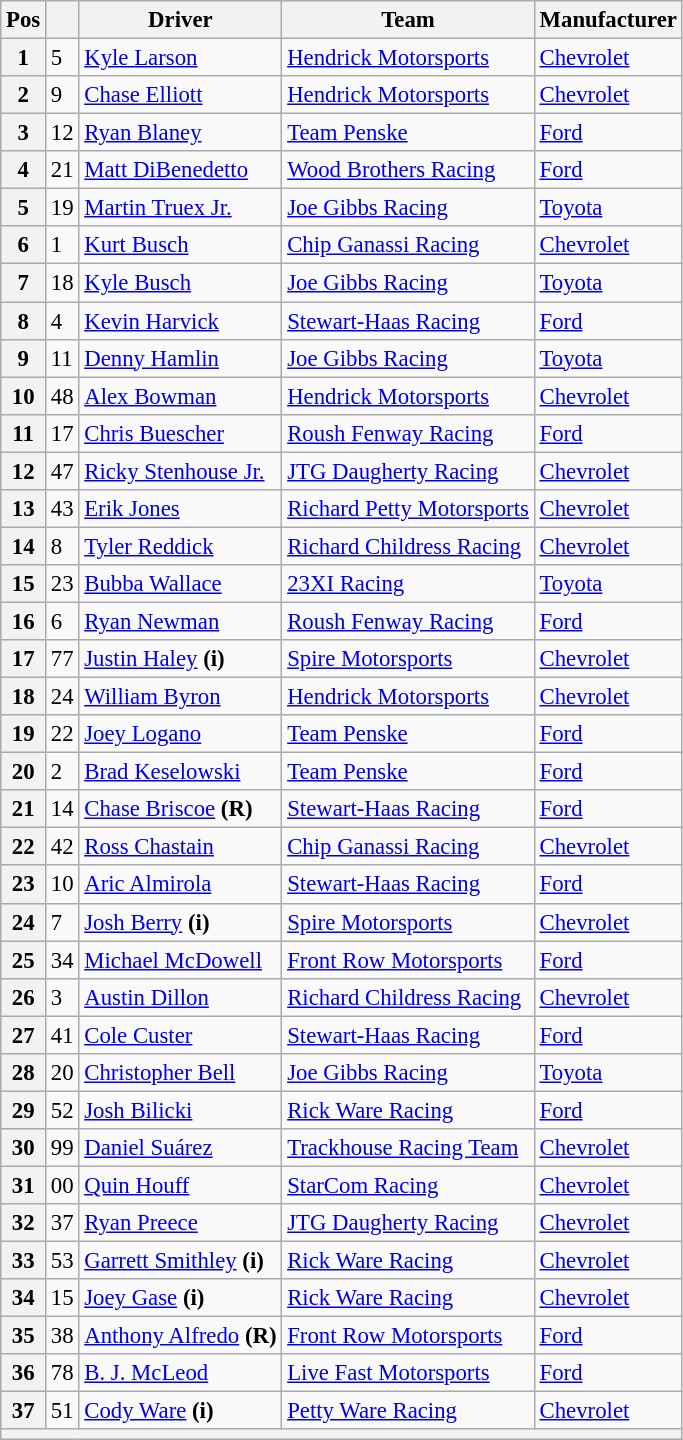<table class="wikitable" style="font-size:95%">
<tr>
<th>Pos</th>
<th></th>
<th>Driver</th>
<th>Team</th>
<th>Manufacturer</th>
</tr>
<tr>
<th>1</th>
<td>5</td>
<td><a href='#'>Kyle Larson</a></td>
<td><a href='#'>Hendrick Motorsports</a></td>
<td><a href='#'>Chevrolet</a></td>
</tr>
<tr>
<th>2</th>
<td>9</td>
<td><a href='#'>Chase Elliott</a></td>
<td><a href='#'>Hendrick Motorsports</a></td>
<td><a href='#'>Chevrolet</a></td>
</tr>
<tr>
<th>3</th>
<td>12</td>
<td><a href='#'>Ryan Blaney</a></td>
<td><a href='#'>Team Penske</a></td>
<td><a href='#'>Ford</a></td>
</tr>
<tr>
<th>4</th>
<td>21</td>
<td><a href='#'>Matt DiBenedetto</a></td>
<td><a href='#'>Wood Brothers Racing</a></td>
<td><a href='#'>Ford</a></td>
</tr>
<tr>
<th>5</th>
<td>19</td>
<td><a href='#'>Martin Truex Jr.</a></td>
<td><a href='#'>Joe Gibbs Racing</a></td>
<td><a href='#'>Toyota</a></td>
</tr>
<tr>
<th>6</th>
<td>1</td>
<td><a href='#'>Kurt Busch</a></td>
<td><a href='#'>Chip Ganassi Racing</a></td>
<td><a href='#'>Chevrolet</a></td>
</tr>
<tr>
<th>7</th>
<td>18</td>
<td><a href='#'>Kyle Busch</a></td>
<td><a href='#'>Joe Gibbs Racing</a></td>
<td><a href='#'>Toyota</a></td>
</tr>
<tr>
<th>8</th>
<td>4</td>
<td><a href='#'>Kevin Harvick</a></td>
<td><a href='#'>Stewart-Haas Racing</a></td>
<td><a href='#'>Ford</a></td>
</tr>
<tr>
<th>9</th>
<td>11</td>
<td><a href='#'>Denny Hamlin</a></td>
<td><a href='#'>Joe Gibbs Racing</a></td>
<td><a href='#'>Toyota</a></td>
</tr>
<tr>
<th>10</th>
<td>48</td>
<td><a href='#'>Alex Bowman</a></td>
<td><a href='#'>Hendrick Motorsports</a></td>
<td><a href='#'>Chevrolet</a></td>
</tr>
<tr>
<th>11</th>
<td>17</td>
<td><a href='#'>Chris Buescher</a></td>
<td><a href='#'>Roush Fenway Racing</a></td>
<td><a href='#'>Ford</a></td>
</tr>
<tr>
<th>12</th>
<td>47</td>
<td><a href='#'>Ricky Stenhouse Jr.</a></td>
<td><a href='#'>JTG Daugherty Racing</a></td>
<td><a href='#'>Chevrolet</a></td>
</tr>
<tr>
<th>13</th>
<td>43</td>
<td><a href='#'>Erik Jones</a></td>
<td><a href='#'>Richard Petty Motorsports</a></td>
<td><a href='#'>Chevrolet</a></td>
</tr>
<tr>
<th>14</th>
<td>8</td>
<td><a href='#'>Tyler Reddick</a></td>
<td><a href='#'>Richard Childress Racing</a></td>
<td><a href='#'>Chevrolet</a></td>
</tr>
<tr>
<th>15</th>
<td>23</td>
<td><a href='#'>Bubba Wallace</a></td>
<td><a href='#'>23XI Racing</a></td>
<td><a href='#'>Toyota</a></td>
</tr>
<tr>
<th>16</th>
<td>6</td>
<td><a href='#'>Ryan Newman</a></td>
<td><a href='#'>Roush Fenway Racing</a></td>
<td><a href='#'>Ford</a></td>
</tr>
<tr>
<th>17</th>
<td>77</td>
<td><a href='#'>Justin Haley</a> <strong>(i)</strong></td>
<td><a href='#'>Spire Motorsports</a></td>
<td><a href='#'>Chevrolet</a></td>
</tr>
<tr>
<th>18</th>
<td>24</td>
<td><a href='#'>William Byron</a></td>
<td><a href='#'>Hendrick Motorsports</a></td>
<td><a href='#'>Chevrolet</a></td>
</tr>
<tr>
<th>19</th>
<td>22</td>
<td><a href='#'>Joey Logano</a></td>
<td><a href='#'>Team Penske</a></td>
<td><a href='#'>Ford</a></td>
</tr>
<tr>
<th>20</th>
<td>2</td>
<td><a href='#'>Brad Keselowski</a></td>
<td><a href='#'>Team Penske</a></td>
<td><a href='#'>Ford</a></td>
</tr>
<tr>
<th>21</th>
<td>14</td>
<td><a href='#'>Chase Briscoe</a> <strong>(R)</strong></td>
<td><a href='#'>Stewart-Haas Racing</a></td>
<td><a href='#'>Ford</a></td>
</tr>
<tr>
<th>22</th>
<td>42</td>
<td><a href='#'>Ross Chastain</a></td>
<td><a href='#'>Chip Ganassi Racing</a></td>
<td><a href='#'>Chevrolet</a></td>
</tr>
<tr>
<th>23</th>
<td>10</td>
<td><a href='#'>Aric Almirola</a></td>
<td><a href='#'>Stewart-Haas Racing</a></td>
<td><a href='#'>Ford</a></td>
</tr>
<tr>
<th>24</th>
<td>7</td>
<td><a href='#'>Josh Berry</a> <strong>(i)</strong></td>
<td><a href='#'>Spire Motorsports</a></td>
<td><a href='#'>Chevrolet</a></td>
</tr>
<tr>
<th>25</th>
<td>34</td>
<td><a href='#'>Michael McDowell</a></td>
<td><a href='#'>Front Row Motorsports</a></td>
<td><a href='#'>Ford</a></td>
</tr>
<tr>
<th>26</th>
<td>3</td>
<td><a href='#'>Austin Dillon</a></td>
<td><a href='#'>Richard Childress Racing</a></td>
<td><a href='#'>Chevrolet</a></td>
</tr>
<tr>
<th>27</th>
<td>41</td>
<td><a href='#'>Cole Custer</a></td>
<td><a href='#'>Stewart-Haas Racing</a></td>
<td><a href='#'>Ford</a></td>
</tr>
<tr>
<th>28</th>
<td>20</td>
<td><a href='#'>Christopher Bell</a></td>
<td><a href='#'>Joe Gibbs Racing</a></td>
<td><a href='#'>Toyota</a></td>
</tr>
<tr>
<th>29</th>
<td>52</td>
<td><a href='#'>Josh Bilicki</a></td>
<td><a href='#'>Rick Ware Racing</a></td>
<td><a href='#'>Ford</a></td>
</tr>
<tr>
<th>30</th>
<td>99</td>
<td><a href='#'>Daniel Suárez</a></td>
<td><a href='#'>Trackhouse Racing Team</a></td>
<td><a href='#'>Chevrolet</a></td>
</tr>
<tr>
<th>31</th>
<td>00</td>
<td><a href='#'>Quin Houff</a></td>
<td><a href='#'>StarCom Racing</a></td>
<td><a href='#'>Chevrolet</a></td>
</tr>
<tr>
<th>32</th>
<td>37</td>
<td><a href='#'>Ryan Preece</a></td>
<td><a href='#'>JTG Daugherty Racing</a></td>
<td><a href='#'>Chevrolet</a></td>
</tr>
<tr>
<th>33</th>
<td>53</td>
<td><a href='#'>Garrett Smithley</a> <strong>(i)</strong></td>
<td><a href='#'>Rick Ware Racing</a></td>
<td><a href='#'>Chevrolet</a></td>
</tr>
<tr>
<th>34</th>
<td>15</td>
<td><a href='#'>Joey Gase</a> <strong>(i)</strong></td>
<td><a href='#'>Rick Ware Racing</a></td>
<td><a href='#'>Chevrolet</a></td>
</tr>
<tr>
<th>35</th>
<td>38</td>
<td><a href='#'>Anthony Alfredo</a> <strong>(R)</strong></td>
<td><a href='#'>Front Row Motorsports</a></td>
<td><a href='#'>Ford</a></td>
</tr>
<tr>
<th>36</th>
<td>78</td>
<td><a href='#'>B. J. McLeod</a></td>
<td><a href='#'>Live Fast Motorsports</a></td>
<td><a href='#'>Ford</a></td>
</tr>
<tr>
<th>37</th>
<td>51</td>
<td><a href='#'>Cody Ware</a> <strong>(i)</strong></td>
<td><a href='#'>Petty Ware Racing</a></td>
<td><a href='#'>Chevrolet</a></td>
</tr>
<tr>
<th colspan="7"></th>
</tr>
</table>
